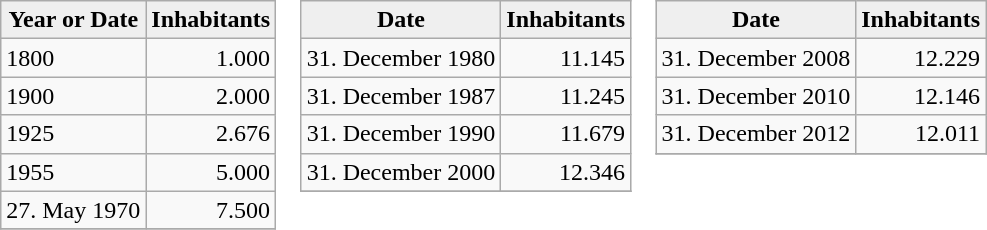<table cellpadding="0" cellspacing="0">
<tr>
<td valign="top"><br><table class="wikitable">
<tr>
<th style="background:#efefef;">Year or Date</th>
<th style="background:#efefef;">Inhabitants</th>
</tr>
<tr>
<td>1800</td>
<td align="right">1.000</td>
</tr>
<tr>
<td>1900</td>
<td align="right">2.000</td>
</tr>
<tr>
<td>1925</td>
<td align="right">2.676</td>
</tr>
<tr>
<td>1955</td>
<td align="right">5.000</td>
</tr>
<tr>
<td>27. May 1970</td>
<td align="right">7.500</td>
</tr>
<tr>
</tr>
</table>
</td>
<td valign="top"><br><table class="wikitable">
<tr>
<th style="background:#efefef;">Date</th>
<th style="background:#efefef;">Inhabitants</th>
</tr>
<tr>
<td>31. December 1980</td>
<td align="right">11.145</td>
</tr>
<tr>
<td>31. December 1987</td>
<td align="right">11.245</td>
</tr>
<tr>
<td>31. December 1990</td>
<td align="right">11.679</td>
</tr>
<tr>
<td>31. December 2000</td>
<td align="right">12.346</td>
</tr>
<tr>
</tr>
</table>
</td>
<td valign="top"><br><table class="wikitable">
<tr>
<th style="background:#efefef;">Date</th>
<th style="background:#efefef;">Inhabitants</th>
</tr>
<tr>
<td>31. December 2008</td>
<td align="right">12.229</td>
</tr>
<tr>
<td>31. December 2010</td>
<td align="right">12.146</td>
</tr>
<tr>
<td>31. December 2012</td>
<td align="right">12.011</td>
</tr>
<tr>
</tr>
</table>
</td>
</tr>
</table>
